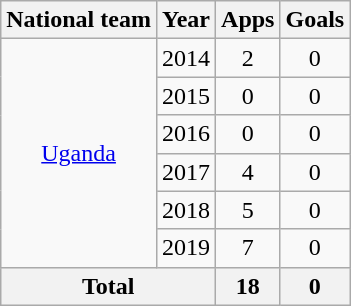<table class="wikitable" style="text-align:center">
<tr>
<th>National team</th>
<th>Year</th>
<th>Apps</th>
<th>Goals</th>
</tr>
<tr>
<td rowspan="6"><a href='#'>Uganda</a></td>
<td>2014</td>
<td>2</td>
<td>0</td>
</tr>
<tr>
<td>2015</td>
<td>0</td>
<td>0</td>
</tr>
<tr>
<td>2016</td>
<td>0</td>
<td>0</td>
</tr>
<tr>
<td>2017</td>
<td>4</td>
<td>0</td>
</tr>
<tr>
<td>2018</td>
<td>5</td>
<td>0</td>
</tr>
<tr>
<td>2019</td>
<td>7</td>
<td>0</td>
</tr>
<tr>
<th colspan="2">Total</th>
<th>18</th>
<th>0</th>
</tr>
</table>
